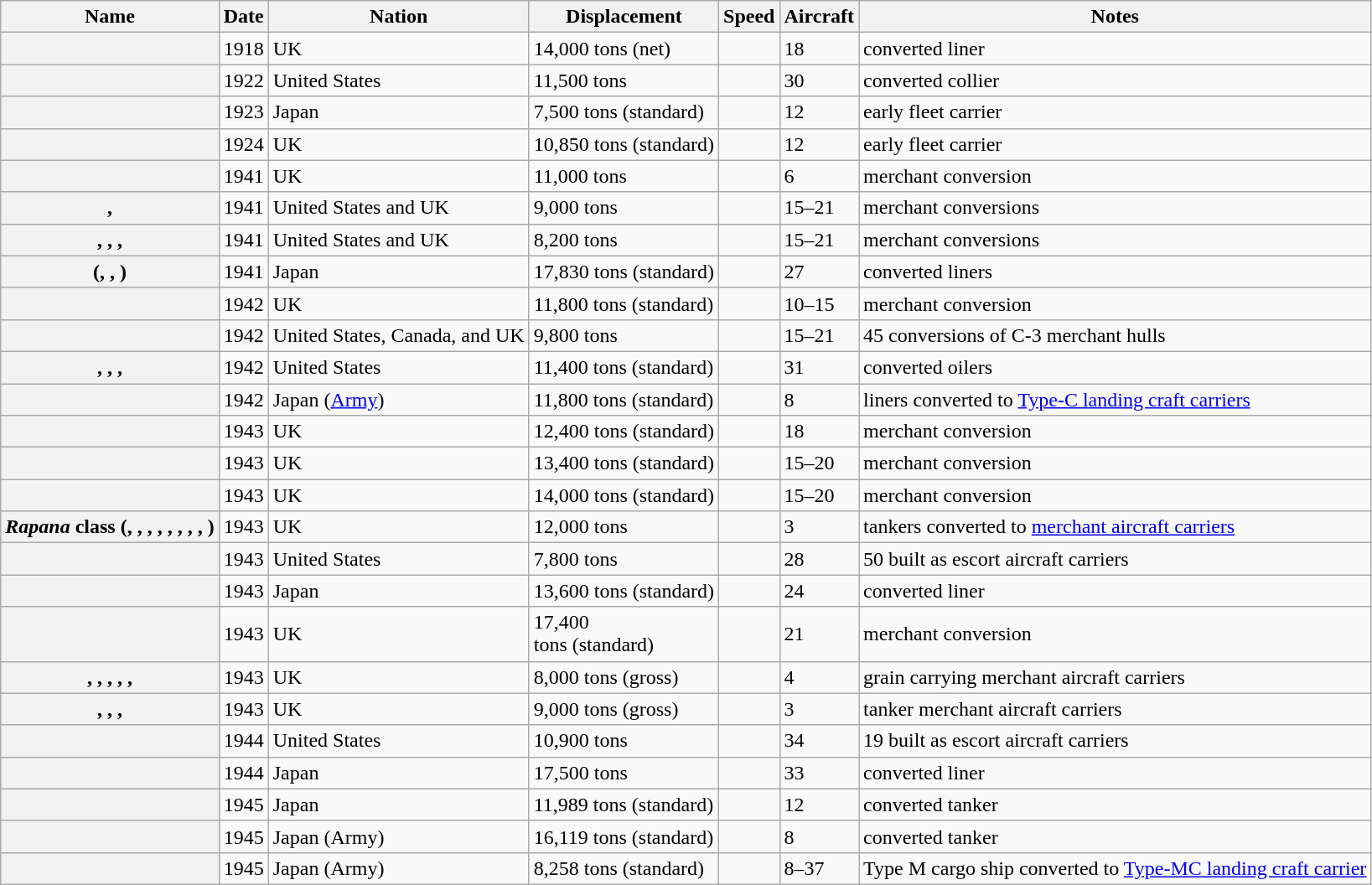<table class="wikitable sortable plainrowheaders">
<tr>
<th scope="col">Name</th>
<th scope="col">Date</th>
<th scope="col">Nation</th>
<th scope="col">Displacement</th>
<th scope="col">Speed</th>
<th scope="col">Aircraft</th>
<th scope="col">Notes</th>
</tr>
<tr>
<th scope="row"></th>
<td>1918</td>
<td>UK</td>
<td>14,000 tons (net)</td>
<td></td>
<td>18</td>
<td>converted liner</td>
</tr>
<tr>
<th scope="row"></th>
<td>1922</td>
<td>United States</td>
<td>11,500 tons</td>
<td></td>
<td>30</td>
<td>converted collier</td>
</tr>
<tr>
<th scope="row"></th>
<td>1923</td>
<td>Japan</td>
<td>7,500 tons (standard)</td>
<td></td>
<td>12</td>
<td>early fleet carrier</td>
</tr>
<tr>
<th scope="row"></th>
<td>1924</td>
<td>UK</td>
<td>10,850 tons (standard)</td>
<td></td>
<td>12</td>
<td>early fleet carrier</td>
</tr>
<tr>
<th scope="row"></th>
<td>1941</td>
<td>UK</td>
<td>11,000 tons</td>
<td></td>
<td>6</td>
<td>merchant conversion</td>
</tr>
<tr>
<th scope="row">, </th>
<td>1941</td>
<td>United States and UK</td>
<td>9,000 tons</td>
<td></td>
<td>15–21</td>
<td>merchant conversions</td>
</tr>
<tr>
<th scope="row">, , , </th>
<td>1941</td>
<td>United States and UK</td>
<td>8,200 tons</td>
<td></td>
<td>15–21</td>
<td>merchant conversions</td>
</tr>
<tr>
<th scope="row"> (, , )</th>
<td>1941</td>
<td>Japan</td>
<td>17,830 tons (standard)</td>
<td></td>
<td>27</td>
<td>converted liners</td>
</tr>
<tr>
<th scope="row"></th>
<td>1942</td>
<td>UK</td>
<td>11,800 tons (standard)</td>
<td></td>
<td>10–15</td>
<td>merchant conversion</td>
</tr>
<tr>
<th scope="row"></th>
<td>1942</td>
<td>United States, Canada, and UK</td>
<td>9,800 tons</td>
<td></td>
<td>15–21</td>
<td>45 conversions of C-3 merchant hulls</td>
</tr>
<tr>
<th scope="row">, , , </th>
<td>1942</td>
<td>United States</td>
<td>11,400 tons (standard)</td>
<td></td>
<td>31</td>
<td>converted oilers</td>
</tr>
<tr>
<th scope="row"></th>
<td>1942</td>
<td>Japan (<a href='#'>Army</a>)</td>
<td>11,800 tons (standard)</td>
<td></td>
<td>8</td>
<td>liners converted to <a href='#'>Type-C landing craft carriers</a></td>
</tr>
<tr>
<th scope="row"></th>
<td>1943</td>
<td>UK</td>
<td>12,400 tons (standard)</td>
<td></td>
<td>18</td>
<td>merchant conversion</td>
</tr>
<tr>
<th scope="row"></th>
<td>1943</td>
<td>UK</td>
<td>13,400 tons (standard)</td>
<td></td>
<td>15–20</td>
<td>merchant conversion</td>
</tr>
<tr>
<th scope="row"></th>
<td>1943</td>
<td>UK</td>
<td>14,000 tons (standard)</td>
<td></td>
<td>15–20</td>
<td>merchant conversion</td>
</tr>
<tr>
<th scope="row"><em>Rapana</em> class (, , , , , , , , )</th>
<td>1943</td>
<td>UK</td>
<td>12,000 tons</td>
<td></td>
<td>3</td>
<td>tankers converted to <a href='#'>merchant aircraft carriers</a></td>
</tr>
<tr>
<th scope="row"></th>
<td>1943</td>
<td>United States</td>
<td>7,800 tons</td>
<td></td>
<td>28</td>
<td>50 built as escort aircraft carriers</td>
</tr>
<tr>
<th scope="row"></th>
<td>1943</td>
<td>Japan</td>
<td>13,600 tons (standard)</td>
<td></td>
<td>24</td>
<td>converted liner</td>
</tr>
<tr>
<th scope="row"></th>
<td>1943</td>
<td>UK</td>
<td>17,400<br>tons (standard)</td>
<td></td>
<td>21</td>
<td>merchant conversion</td>
</tr>
<tr>
<th scope="row">, , , , , </th>
<td>1943</td>
<td>UK</td>
<td>8,000 tons (gross)</td>
<td></td>
<td>4</td>
<td>grain carrying merchant aircraft carriers</td>
</tr>
<tr>
<th scope="row">, , , </th>
<td>1943</td>
<td>UK</td>
<td>9,000 tons (gross)</td>
<td></td>
<td>3</td>
<td>tanker merchant aircraft carriers</td>
</tr>
<tr>
<th scope="row"></th>
<td>1944</td>
<td>United States</td>
<td>10,900 tons</td>
<td></td>
<td>34</td>
<td>19 built as escort aircraft carriers</td>
</tr>
<tr>
<th scope="row"></th>
<td>1944</td>
<td>Japan</td>
<td>17,500 tons</td>
<td></td>
<td>33</td>
<td>converted liner</td>
</tr>
<tr>
<th scope="row"></th>
<td>1945</td>
<td>Japan</td>
<td>11,989 tons (standard)</td>
<td></td>
<td>12</td>
<td>converted tanker</td>
</tr>
<tr>
<th scope="row"></th>
<td>1945</td>
<td>Japan (Army)</td>
<td>16,119 tons (standard)</td>
<td></td>
<td>8</td>
<td>converted tanker</td>
</tr>
<tr>
<th scope="row"></th>
<td>1945</td>
<td>Japan (Army)</td>
<td>8,258 tons (standard)</td>
<td></td>
<td>8–37</td>
<td>Type M cargo ship converted to <a href='#'>Type-MC landing craft carrier</a></td>
</tr>
</table>
